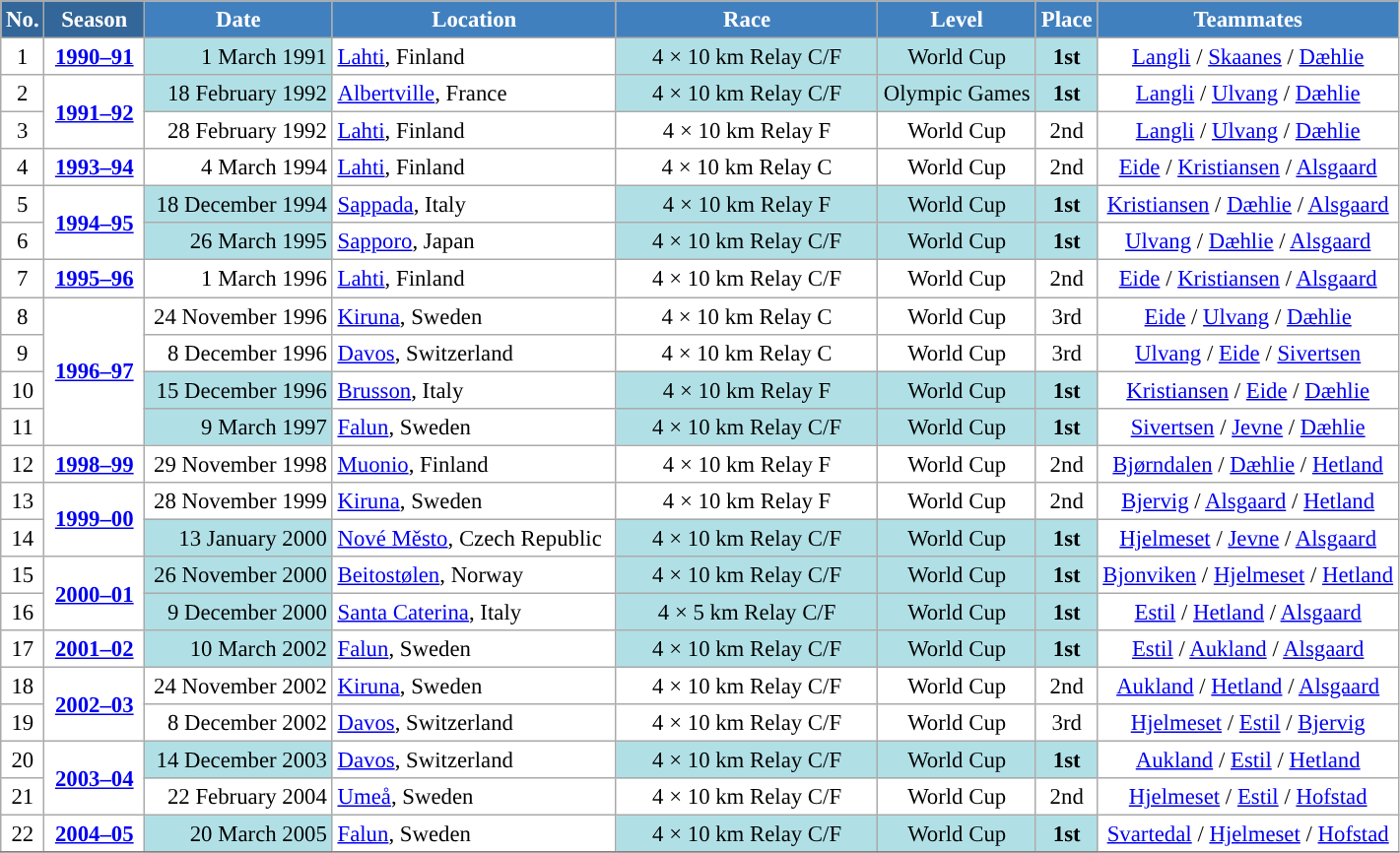<table class="wikitable sortable" style="font-size:95%; text-align:center; border:grey solid 1px; border-collapse:collapse; background:#ffffff;">
<tr style="background:#efefef;">
<th style="background-color:#369; color:white;">No.</th>
<th style="background-color:#369; color:white;">Season</th>
<th style="background-color:#4180be; color:white; width:120px;">Date</th>
<th style="background-color:#4180be; color:white; width:185px;">Location</th>
<th style="background-color:#4180be; color:white; width:170px;">Race</th>
<th style="background-color:#4180be; color:white; width:100px;">Level</th>
<th style="background-color:#4180be; color:white;">Place</th>
<th style="background-color:#4180be; color:white;">Teammates</th>
</tr>
<tr>
<td align=center>1</td>
<td rowspan=1 align=center><strong><a href='#'>1990–91</a></strong></td>
<td bgcolor="#BOEOE6" align=right>1 March 1991</td>
<td align=left> <a href='#'>Lahti</a>, Finland</td>
<td bgcolor="#BOEOE6">4 × 10 km Relay C/F</td>
<td bgcolor="#BOEOE6">World Cup</td>
<td bgcolor="#BOEOE6"><strong>1st</strong></td>
<td><a href='#'>Langli</a> / <a href='#'>Skaanes</a> / <a href='#'>Dæhlie</a></td>
</tr>
<tr>
<td align=center>2</td>
<td rowspan=2 align=center><strong><a href='#'>1991–92</a></strong></td>
<td bgcolor="#BOEOE6" align=right>18 February 1992</td>
<td align=left> <a href='#'>Albertville</a>, France</td>
<td bgcolor="#BOEOE6">4 × 10 km Relay C/F</td>
<td bgcolor="#BOEOE6">Olympic Games</td>
<td bgcolor="#BOEOE6"><strong>1st</strong></td>
<td><a href='#'>Langli</a> / <a href='#'>Ulvang</a> / <a href='#'>Dæhlie</a></td>
</tr>
<tr>
<td align=center>3</td>
<td align=right>28 February 1992</td>
<td align=left> <a href='#'>Lahti</a>, Finland</td>
<td>4 × 10 km Relay F</td>
<td>World Cup</td>
<td>2nd</td>
<td><a href='#'>Langli</a> / <a href='#'>Ulvang</a> / <a href='#'>Dæhlie</a></td>
</tr>
<tr>
<td align=center>4</td>
<td rowspan=1 align=center><strong> <a href='#'>1993–94</a> </strong></td>
<td align=right>4 March 1994</td>
<td align=left> <a href='#'>Lahti</a>, Finland</td>
<td>4 × 10 km Relay C</td>
<td>World Cup</td>
<td>2nd</td>
<td><a href='#'>Eide</a> / <a href='#'>Kristiansen</a> / <a href='#'>Alsgaard</a></td>
</tr>
<tr>
<td align=center>5</td>
<td rowspan=2 align=center><strong><a href='#'>1994–95</a></strong></td>
<td bgcolor="#BOEOE6" align=right>18 December 1994</td>
<td align=left> <a href='#'>Sappada</a>, Italy</td>
<td bgcolor="#BOEOE6">4 × 10 km Relay F</td>
<td bgcolor="#BOEOE6">World Cup</td>
<td bgcolor="#BOEOE6"><strong>1st</strong></td>
<td><a href='#'>Kristiansen</a> / <a href='#'>Dæhlie</a> / <a href='#'>Alsgaard</a></td>
</tr>
<tr>
<td align=center>6</td>
<td bgcolor="#BOEOE6" align=right>26 March 1995</td>
<td align=left> <a href='#'>Sapporo</a>, Japan</td>
<td bgcolor="#BOEOE6">4 × 10 km Relay C/F</td>
<td bgcolor="#BOEOE6">World Cup</td>
<td bgcolor="#BOEOE6"><strong>1st</strong></td>
<td><a href='#'>Ulvang</a> / <a href='#'>Dæhlie</a> / <a href='#'>Alsgaard</a></td>
</tr>
<tr>
<td align=center>7</td>
<td rowspan=1 align=center><strong> <a href='#'>1995–96</a> </strong></td>
<td align=right>1 March 1996</td>
<td align=left> <a href='#'>Lahti</a>, Finland</td>
<td>4 × 10 km Relay C/F</td>
<td>World Cup</td>
<td>2nd</td>
<td><a href='#'>Eide</a> / <a href='#'>Kristiansen</a> / <a href='#'>Alsgaard</a></td>
</tr>
<tr>
<td align=center>8</td>
<td rowspan=4 align=center><strong> <a href='#'>1996–97</a> </strong></td>
<td align=right>24 November 1996</td>
<td align=left> <a href='#'>Kiruna</a>, Sweden</td>
<td>4 × 10 km Relay C</td>
<td>World Cup</td>
<td>3rd</td>
<td><a href='#'>Eide</a> / <a href='#'>Ulvang</a> / <a href='#'>Dæhlie</a></td>
</tr>
<tr>
<td align=center>9</td>
<td align=right>8 December 1996</td>
<td align=left> <a href='#'>Davos</a>, Switzerland</td>
<td>4 × 10 km Relay C</td>
<td>World Cup</td>
<td>3rd</td>
<td><a href='#'>Ulvang</a> / <a href='#'>Eide</a> / <a href='#'>Sivertsen</a></td>
</tr>
<tr>
<td align=center>10</td>
<td bgcolor="#BOEOE6" align=right>15 December 1996</td>
<td align=left> <a href='#'>Brusson</a>, Italy</td>
<td bgcolor="#BOEOE6">4 × 10 km Relay F</td>
<td bgcolor="#BOEOE6">World Cup</td>
<td bgcolor="#BOEOE6"><strong>1st</strong></td>
<td><a href='#'>Kristiansen</a> / <a href='#'>Eide</a> / <a href='#'>Dæhlie</a></td>
</tr>
<tr>
<td align=center>11</td>
<td bgcolor="#BOEOE6" align=right>9 March 1997</td>
<td align=left> <a href='#'>Falun</a>, Sweden</td>
<td bgcolor="#BOEOE6">4 × 10 km Relay C/F</td>
<td bgcolor="#BOEOE6">World Cup</td>
<td bgcolor="#BOEOE6"><strong>1st</strong></td>
<td><a href='#'>Sivertsen</a> / <a href='#'>Jevne</a> / <a href='#'>Dæhlie</a></td>
</tr>
<tr>
<td align=center>12</td>
<td rowspan=1 align=center><strong> <a href='#'>1998–99</a> </strong></td>
<td align=right>29 November 1998</td>
<td align=left> <a href='#'>Muonio</a>, Finland</td>
<td>4 × 10 km Relay F</td>
<td>World Cup</td>
<td>2nd</td>
<td><a href='#'>Bjørndalen</a> / <a href='#'>Dæhlie</a> / <a href='#'>Hetland</a></td>
</tr>
<tr>
<td align=center>13</td>
<td rowspan=2 align=center><strong> <a href='#'>1999–00</a> </strong></td>
<td align=right>28 November 1999</td>
<td align=left> <a href='#'>Kiruna</a>, Sweden</td>
<td>4 × 10 km Relay F</td>
<td>World Cup</td>
<td>2nd</td>
<td><a href='#'>Bjervig</a> / <a href='#'>Alsgaard</a> / <a href='#'>Hetland</a></td>
</tr>
<tr>
<td align=center>14</td>
<td bgcolor="#BOEOE6" align=right>13 January 2000</td>
<td align=left> <a href='#'>Nové Město</a>, Czech Republic</td>
<td bgcolor="#BOEOE6">4 × 10 km Relay C/F</td>
<td bgcolor="#BOEOE6">World Cup</td>
<td bgcolor="#BOEOE6"><strong>1st</strong></td>
<td><a href='#'>Hjelmeset</a> / <a href='#'>Jevne</a> / <a href='#'>Alsgaard</a></td>
</tr>
<tr>
<td align=center>15</td>
<td rowspan=2 align=center><strong><a href='#'>2000–01</a></strong></td>
<td bgcolor="#BOEOE6" align=right>26 November 2000</td>
<td align=left> <a href='#'>Beitostølen</a>, Norway</td>
<td bgcolor="#BOEOE6">4 × 10 km Relay C/F</td>
<td bgcolor="#BOEOE6">World Cup</td>
<td bgcolor="#BOEOE6"><strong>1st</strong></td>
<td><a href='#'>Bjonviken</a> / <a href='#'>Hjelmeset</a> / <a href='#'>Hetland</a></td>
</tr>
<tr>
<td align=center>16</td>
<td bgcolor="#BOEOE6" align=right>9 December 2000</td>
<td align=left> <a href='#'>Santa Caterina</a>, Italy</td>
<td bgcolor="#BOEOE6">4 × 5 km Relay C/F</td>
<td bgcolor="#BOEOE6">World Cup</td>
<td bgcolor="#BOEOE6"><strong>1st</strong></td>
<td><a href='#'>Estil</a> / <a href='#'>Hetland</a> / <a href='#'>Alsgaard</a></td>
</tr>
<tr>
<td align=center>17</td>
<td rowspan=1 align=center><strong><a href='#'>2001–02</a></strong></td>
<td bgcolor="#BOEOE6" align=right>10 March 2002</td>
<td align=left> <a href='#'>Falun</a>, Sweden</td>
<td bgcolor="#BOEOE6">4 × 10 km Relay C/F</td>
<td bgcolor="#BOEOE6">World Cup</td>
<td bgcolor="#BOEOE6"><strong>1st</strong></td>
<td><a href='#'>Estil</a> / <a href='#'>Aukland</a> / <a href='#'>Alsgaard</a></td>
</tr>
<tr>
<td align=center>18</td>
<td rowspan=2 align=center><strong> <a href='#'>2002–03</a> </strong></td>
<td align=right>24 November 2002</td>
<td align=left> <a href='#'>Kiruna</a>, Sweden</td>
<td>4 × 10 km Relay C/F</td>
<td>World Cup</td>
<td>2nd</td>
<td><a href='#'>Aukland</a> / <a href='#'>Hetland</a> / <a href='#'>Alsgaard</a></td>
</tr>
<tr>
<td align=center>19</td>
<td align=right>8 December 2002</td>
<td align=left> <a href='#'>Davos</a>, Switzerland</td>
<td>4 × 10 km Relay C/F</td>
<td>World Cup</td>
<td>3rd</td>
<td><a href='#'>Hjelmeset</a> / <a href='#'>Estil</a> / <a href='#'>Bjervig</a></td>
</tr>
<tr>
<td align=center>20</td>
<td rowspan=2 align=center><strong><a href='#'>2003–04</a></strong></td>
<td bgcolor="#BOEOE6" align=right>14 December 2003</td>
<td align=left> <a href='#'>Davos</a>, Switzerland</td>
<td bgcolor="#BOEOE6">4 × 10 km Relay C/F</td>
<td bgcolor="#BOEOE6">World Cup</td>
<td bgcolor="#BOEOE6"><strong>1st</strong></td>
<td><a href='#'>Aukland</a> / <a href='#'>Estil</a> / <a href='#'>Hetland</a></td>
</tr>
<tr>
<td align=center>21</td>
<td align=right>22 February 2004</td>
<td align=left> <a href='#'>Umeå</a>, Sweden</td>
<td>4 × 10 km Relay C/F</td>
<td>World Cup</td>
<td>2nd</td>
<td><a href='#'>Hjelmeset</a> / <a href='#'>Estil</a> / <a href='#'>Hofstad</a></td>
</tr>
<tr>
<td align=center>22</td>
<td rowspan=1align=center><strong><a href='#'>2004–05</a></strong></td>
<td bgcolor="#BOEOE6" align=right>20 March 2005</td>
<td align=left> <a href='#'>Falun</a>, Sweden</td>
<td bgcolor="#BOEOE6">4 × 10 km Relay C/F</td>
<td bgcolor="#BOEOE6">World Cup</td>
<td bgcolor="#BOEOE6"><strong>1st</strong></td>
<td><a href='#'>Svartedal</a> / <a href='#'>Hjelmeset</a> / <a href='#'>Hofstad</a></td>
</tr>
<tr>
</tr>
</table>
